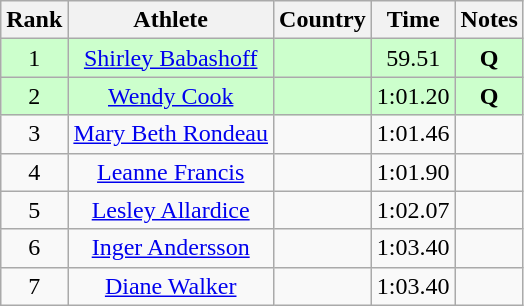<table class="wikitable sortable" style="text-align:center">
<tr>
<th>Rank</th>
<th>Athlete</th>
<th>Country</th>
<th>Time</th>
<th>Notes</th>
</tr>
<tr bgcolor=ccffcc>
<td>1</td>
<td><a href='#'>Shirley Babashoff</a></td>
<td align=left></td>
<td>59.51</td>
<td><strong>Q</strong></td>
</tr>
<tr bgcolor=ccffcc>
<td>2</td>
<td><a href='#'>Wendy Cook</a></td>
<td align=left></td>
<td>1:01.20</td>
<td><strong> Q </strong></td>
</tr>
<tr>
<td>3</td>
<td><a href='#'>Mary Beth Rondeau</a></td>
<td align=left></td>
<td>1:01.46</td>
<td><strong> </strong></td>
</tr>
<tr>
<td>4</td>
<td><a href='#'>Leanne Francis</a></td>
<td align=left></td>
<td>1:01.90</td>
<td><strong> </strong></td>
</tr>
<tr>
<td>5</td>
<td><a href='#'>Lesley Allardice</a></td>
<td align=left></td>
<td>1:02.07</td>
<td><strong> </strong></td>
</tr>
<tr>
<td>6</td>
<td><a href='#'>Inger Andersson</a></td>
<td align=left></td>
<td>1:03.40</td>
<td><strong> </strong></td>
</tr>
<tr>
<td>7</td>
<td><a href='#'>Diane Walker</a></td>
<td align=left></td>
<td>1:03.40</td>
<td><strong> </strong></td>
</tr>
</table>
